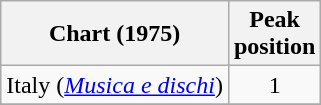<table class="wikitable sortable">
<tr>
<th align="left">Chart (1975)</th>
<th align="left">Peak<br>position</th>
</tr>
<tr>
<td align="left">Italy (<em><a href='#'>Musica e dischi</a></em>)</td>
<td align="center">1</td>
</tr>
<tr>
</tr>
</table>
